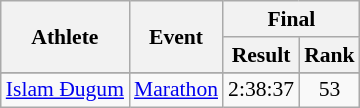<table class=wikitable style="font-size:90%">
<tr>
<th rowspan="2">Athlete</th>
<th rowspan="2">Event</th>
<th colspan="2">Final</th>
</tr>
<tr>
<th>Result</th>
<th>Rank</th>
</tr>
<tr style="font-size:95%">
</tr>
<tr align=center>
<td align=left><a href='#'>Islam Ðugum</a></td>
<td align=left><a href='#'>Marathon</a></td>
<td>2:38:37</td>
<td>53</td>
</tr>
</table>
